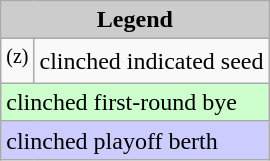<table class="wikitable" style="text-align:center;">
<tr style="background-color:#cccccc">
<td colspan="2" style="text-align:center"><strong>Legend</strong></td>
</tr>
<tr>
<td style="text-align:left"><sup>(z)</sup></td>
<td style="text-align:left">clinched indicated seed<br></td>
</tr>
<tr style="background-color:#ccffcc">
<td colspan="2" style="text-align:left">clinched first-round bye</td>
</tr>
<tr style="background-color:#ccccff">
<td colspan="2" style="text-align:left">clinched playoff berth</td>
</tr>
</table>
